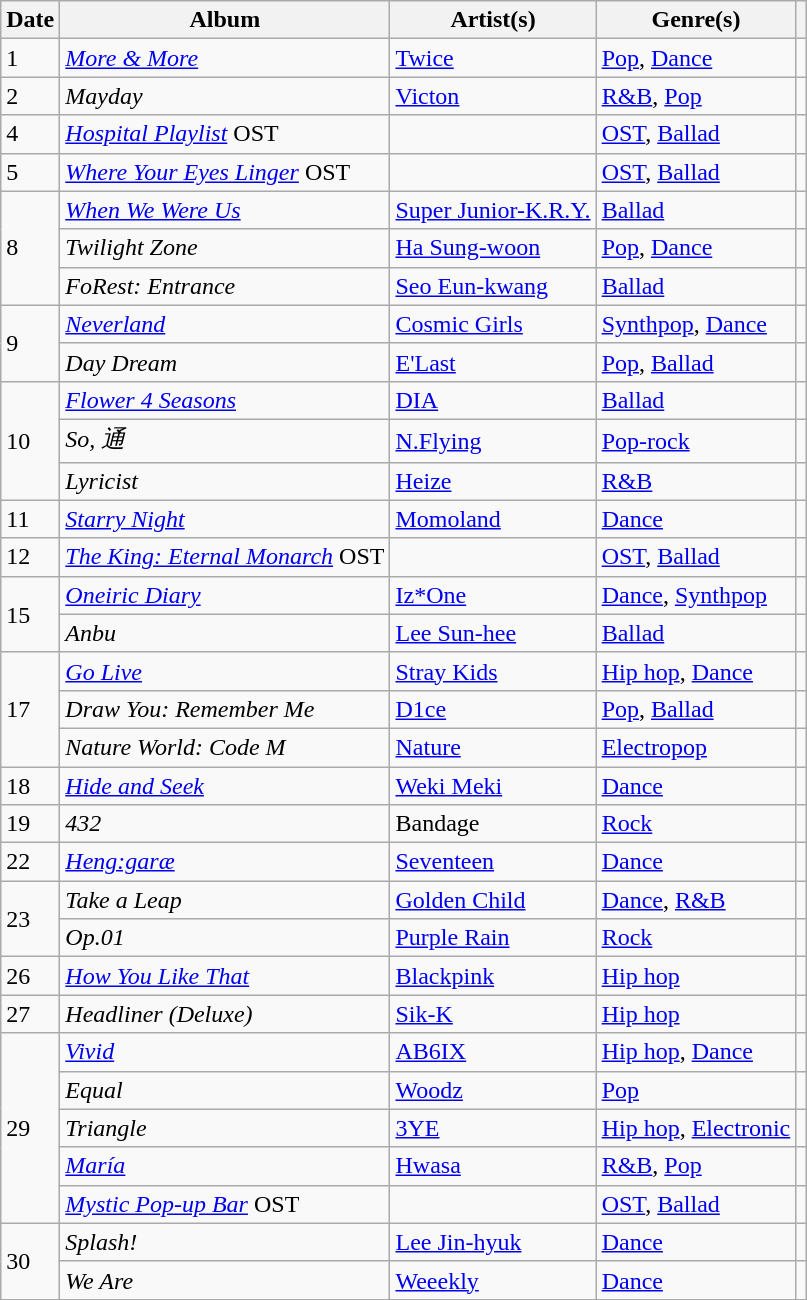<table class="wikitable">
<tr>
<th>Date</th>
<th>Album</th>
<th>Artist(s)</th>
<th>Genre(s)</th>
<th></th>
</tr>
<tr>
<td>1</td>
<td><em><a href='#'>More & More</a></em></td>
<td><a href='#'>Twice</a></td>
<td><a href='#'>Pop</a>, <a href='#'>Dance</a></td>
<td></td>
</tr>
<tr>
<td>2</td>
<td><em>Mayday</em></td>
<td><a href='#'>Victon</a></td>
<td><a href='#'>R&B</a>, <a href='#'>Pop</a></td>
<td></td>
</tr>
<tr>
<td>4</td>
<td><em><a href='#'>Hospital Playlist</a></em> OST</td>
<td></td>
<td><a href='#'>OST</a>, <a href='#'>Ballad</a></td>
<td></td>
</tr>
<tr>
<td>5</td>
<td><em><a href='#'>Where Your Eyes Linger</a></em> OST</td>
<td></td>
<td><a href='#'>OST</a>, <a href='#'>Ballad</a></td>
<td></td>
</tr>
<tr>
<td rowspan="3">8</td>
<td><em><a href='#'>When We Were Us</a></em></td>
<td><a href='#'>Super Junior-K.R.Y.</a></td>
<td><a href='#'>Ballad</a></td>
<td></td>
</tr>
<tr>
<td><em>Twilight Zone</em></td>
<td><a href='#'>Ha Sung-woon</a></td>
<td><a href='#'>Pop</a>, <a href='#'>Dance</a></td>
<td></td>
</tr>
<tr>
<td><em>FoRest: Entrance</em></td>
<td><a href='#'>Seo Eun-kwang</a></td>
<td><a href='#'>Ballad</a></td>
<td></td>
</tr>
<tr>
<td rowspan="2">9</td>
<td><em><a href='#'>Neverland</a></em></td>
<td><a href='#'>Cosmic Girls</a></td>
<td><a href='#'>Synthpop</a>, <a href='#'>Dance</a></td>
<td></td>
</tr>
<tr>
<td><em>Day Dream</em></td>
<td><a href='#'>E'Last</a></td>
<td><a href='#'>Pop</a>, <a href='#'>Ballad</a></td>
<td></td>
</tr>
<tr>
<td rowspan="3">10</td>
<td><em><a href='#'>Flower 4 Seasons</a></em></td>
<td><a href='#'>DIA</a></td>
<td><a href='#'>Ballad</a></td>
<td></td>
</tr>
<tr>
<td><em>So, 通</em></td>
<td><a href='#'>N.Flying</a></td>
<td><a href='#'>Pop-rock</a></td>
<td></td>
</tr>
<tr>
<td><em>Lyricist</em></td>
<td><a href='#'>Heize</a></td>
<td><a href='#'>R&B</a></td>
<td></td>
</tr>
<tr>
<td>11</td>
<td><em><a href='#'>Starry Night</a></em></td>
<td><a href='#'>Momoland</a></td>
<td><a href='#'>Dance</a></td>
<td></td>
</tr>
<tr>
<td>12</td>
<td><em><a href='#'>The King: Eternal Monarch</a></em> OST</td>
<td></td>
<td><a href='#'>OST</a>, <a href='#'>Ballad</a></td>
<td></td>
</tr>
<tr>
<td rowspan="2">15</td>
<td><em><a href='#'>Oneiric Diary</a></em></td>
<td><a href='#'>Iz*One</a></td>
<td><a href='#'>Dance</a>, <a href='#'>Synthpop</a></td>
<td></td>
</tr>
<tr>
<td><em>Anbu</em></td>
<td><a href='#'>Lee Sun-hee</a></td>
<td><a href='#'>Ballad</a></td>
<td></td>
</tr>
<tr>
<td rowspan="3">17</td>
<td><em><a href='#'>Go Live</a></em></td>
<td><a href='#'>Stray Kids</a></td>
<td><a href='#'>Hip hop</a>, <a href='#'>Dance</a></td>
<td></td>
</tr>
<tr>
<td><em>Draw You: Remember Me</em></td>
<td><a href='#'>D1ce</a></td>
<td><a href='#'>Pop</a>, <a href='#'>Ballad</a></td>
<td></td>
</tr>
<tr>
<td><em>Nature World: Code M</em></td>
<td><a href='#'>Nature</a></td>
<td><a href='#'>Electropop</a></td>
<td></td>
</tr>
<tr>
<td>18</td>
<td><em><a href='#'>Hide and Seek</a></em></td>
<td><a href='#'>Weki Meki</a></td>
<td><a href='#'>Dance</a></td>
<td></td>
</tr>
<tr>
<td>19</td>
<td><em>432</em></td>
<td>Bandage</td>
<td><a href='#'>Rock</a></td>
<td></td>
</tr>
<tr>
<td>22</td>
<td><em><a href='#'>Heng:garæ</a></em></td>
<td><a href='#'>Seventeen</a></td>
<td><a href='#'>Dance</a></td>
<td></td>
</tr>
<tr>
<td rowspan="2">23</td>
<td><em>Take a Leap</em></td>
<td><a href='#'>Golden Child</a></td>
<td><a href='#'>Dance</a>, <a href='#'>R&B</a></td>
<td></td>
</tr>
<tr>
<td><em>Op.01</em></td>
<td><a href='#'>Purple Rain</a></td>
<td><a href='#'>Rock</a></td>
<td></td>
</tr>
<tr>
<td>26</td>
<td><em><a href='#'>How You Like That</a></em></td>
<td><a href='#'>Blackpink</a></td>
<td><a href='#'>Hip hop</a></td>
<td></td>
</tr>
<tr>
<td>27</td>
<td><em>Headliner (Deluxe)</em></td>
<td><a href='#'>Sik-K</a></td>
<td><a href='#'>Hip hop</a></td>
<td></td>
</tr>
<tr>
<td rowspan="5">29</td>
<td><em><a href='#'>Vivid</a></em></td>
<td><a href='#'>AB6IX</a></td>
<td><a href='#'>Hip hop</a>, <a href='#'>Dance</a></td>
<td></td>
</tr>
<tr>
<td><em>Equal</em></td>
<td><a href='#'>Woodz</a></td>
<td><a href='#'>Pop</a></td>
<td></td>
</tr>
<tr>
<td><em>Triangle</em></td>
<td><a href='#'>3YE</a></td>
<td><a href='#'>Hip hop</a>, <a href='#'>Electronic</a></td>
<td></td>
</tr>
<tr>
<td><em><a href='#'>María</a></em></td>
<td><a href='#'>Hwasa</a></td>
<td><a href='#'>R&B</a>, <a href='#'>Pop</a></td>
<td></td>
</tr>
<tr>
<td><em><a href='#'>Mystic Pop-up Bar</a></em> OST</td>
<td></td>
<td><a href='#'>OST</a>, <a href='#'>Ballad</a></td>
<td></td>
</tr>
<tr>
<td rowspan="2">30</td>
<td><em>Splash!</em></td>
<td><a href='#'>Lee Jin-hyuk</a></td>
<td><a href='#'>Dance</a></td>
<td></td>
</tr>
<tr>
<td><em>We Are</em></td>
<td><a href='#'>Weeekly</a></td>
<td><a href='#'>Dance</a></td>
<td></td>
</tr>
</table>
